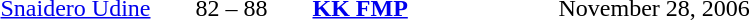<table style="text-align:center">
<tr>
<th width=160></th>
<th width=100></th>
<th width=160></th>
<th width=200></th>
</tr>
<tr>
<td align=right><a href='#'>Snaidero Udine</a> </td>
<td>82 – 88</td>
<td align=left> <strong><a href='#'>KK FMP</a></strong></td>
<td align=left>November 28, 2006</td>
</tr>
</table>
